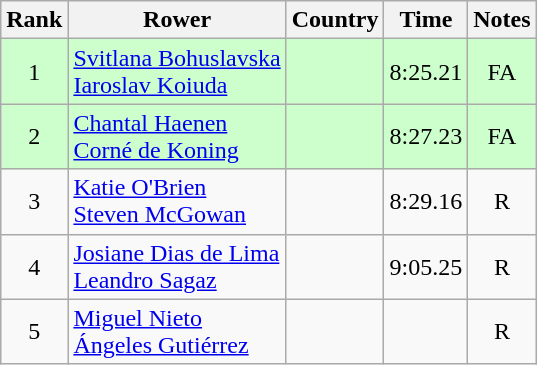<table class="wikitable" style="text-align:center">
<tr>
<th>Rank</th>
<th>Rower</th>
<th>Country</th>
<th>Time</th>
<th>Notes</th>
</tr>
<tr bgcolor=ccffcc>
<td>1</td>
<td align="left"><a href='#'>Svitlana Bohuslavska</a><br><a href='#'>Iaroslav Koiuda</a></td>
<td align="left"></td>
<td>8:25.21</td>
<td>FA</td>
</tr>
<tr bgcolor=ccffcc>
<td>2</td>
<td align="left"><a href='#'>Chantal Haenen</a><br><a href='#'>Corné de Koning</a></td>
<td align="left"></td>
<td>8:27.23</td>
<td>FA</td>
</tr>
<tr>
<td>3</td>
<td align="left"><a href='#'>Katie O'Brien</a><br><a href='#'>Steven McGowan</a></td>
<td align="left"></td>
<td>8:29.16</td>
<td>R</td>
</tr>
<tr>
<td>4</td>
<td align="left"><a href='#'>Josiane Dias de Lima</a><br><a href='#'>Leandro Sagaz</a></td>
<td align="left"></td>
<td>9:05.25</td>
<td>R</td>
</tr>
<tr>
<td>5</td>
<td align="left"><a href='#'>Miguel Nieto</a><br><a href='#'>Ángeles Gutiérrez</a></td>
<td align="left"></td>
<td></td>
<td>R</td>
</tr>
</table>
